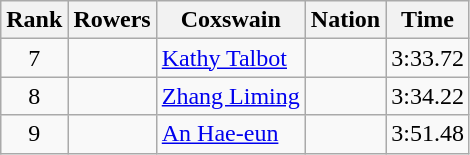<table class="wikitable sortable" style="text-align:center">
<tr>
<th>Rank</th>
<th>Rowers</th>
<th>Coxswain</th>
<th>Nation</th>
<th>Time</th>
</tr>
<tr>
<td>7</td>
<td align=left data-sort-value="Ball, Katie"></td>
<td align=left data-sort-value="Talbot, Kathy"><a href='#'>Kathy Talbot</a></td>
<td align=left></td>
<td>3:33.72</td>
</tr>
<tr>
<td>8</td>
<td align=left></td>
<td align=left><a href='#'>Zhang Liming</a></td>
<td align=left></td>
<td>3:34.22</td>
</tr>
<tr>
<td>9</td>
<td align=left></td>
<td align=left><a href='#'>An Hae-eun</a></td>
<td align=left></td>
<td>3:51.48</td>
</tr>
</table>
